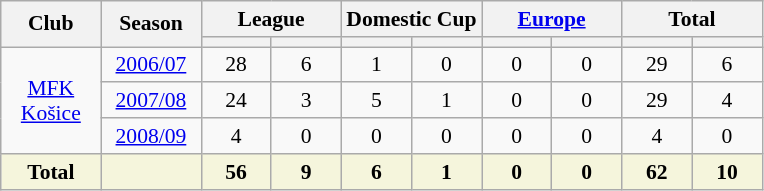<table class="wikitable" align=center style="font-size:90%; text-align: center;">
<tr>
<th width=60 rowspan="2">Club</th>
<th width=60 rowspan="2">Season</th>
<th width=80 colspan="2">League</th>
<th width=80 colspan="2">Domestic Cup</th>
<th width=80 colspan="2"><a href='#'>Europe</a></th>
<th width=80 colspan="2">Total</th>
</tr>
<tr align=center>
<th width=40 App></th>
<th width=40 abbr="Goals for"></th>
<th width=40 App></th>
<th width=40 abbr="Goals for"></th>
<th width=40 App></th>
<th width=40 abbr="Goals for"></th>
<th width=40 App></th>
<th width=40 abbr="Goals for"></th>
</tr>
<tr align=center>
<td rowspan="3" valign=center><a href='#'>MFK Košice</a></td>
<td><a href='#'>2006/07</a></td>
<td>28</td>
<td>6</td>
<td>1</td>
<td>0</td>
<td>0</td>
<td>0</td>
<td>29</td>
<td>6</td>
</tr>
<tr align=center>
<td><a href='#'>2007/08</a></td>
<td>24</td>
<td>3</td>
<td>5</td>
<td>1</td>
<td>0</td>
<td>0</td>
<td>29</td>
<td>4</td>
</tr>
<tr align=center>
<td><a href='#'>2008/09</a></td>
<td>4</td>
<td>0</td>
<td>0</td>
<td>0</td>
<td>0</td>
<td>0</td>
<td>4</td>
<td>0</td>
</tr>
<tr align=center>
<th align=left style="background:beige">Total</th>
<th align=left style="background:beige"></th>
<th align=left style="background:beige">56</th>
<th align=left style="background:beige">9</th>
<th align=left style="background:beige">6</th>
<th align=left style="background:beige">1</th>
<th align=left style="background:beige">0</th>
<th align=left style="background:beige">0</th>
<th align=left style="background:beige">62</th>
<th align=left style="background:beige">10</th>
</tr>
</table>
